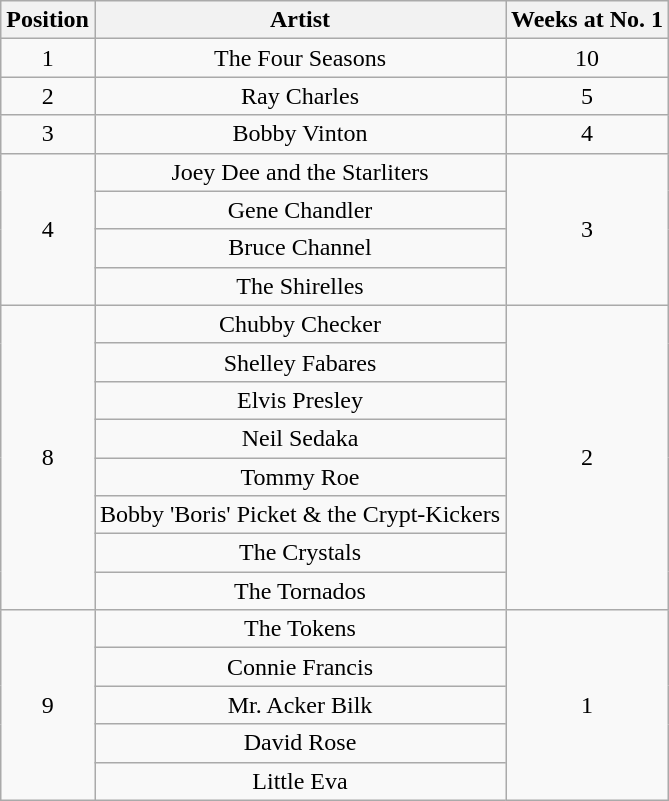<table class="wikitable plainrowheaders" style="text-align:center;">
<tr>
<th>Position</th>
<th>Artist</th>
<th>Weeks at No. 1</th>
</tr>
<tr>
<td>1</td>
<td>The Four Seasons</td>
<td>10</td>
</tr>
<tr>
<td>2</td>
<td>Ray Charles</td>
<td>5</td>
</tr>
<tr>
<td>3</td>
<td>Bobby Vinton</td>
<td>4</td>
</tr>
<tr>
<td rowspan=4>4</td>
<td>Joey Dee and the Starliters</td>
<td rowspan=4>3</td>
</tr>
<tr>
<td>Gene Chandler</td>
</tr>
<tr>
<td>Bruce Channel</td>
</tr>
<tr>
<td>The Shirelles</td>
</tr>
<tr>
<td rowspan=8>8</td>
<td>Chubby Checker</td>
<td rowspan=8>2</td>
</tr>
<tr>
<td>Shelley Fabares</td>
</tr>
<tr>
<td>Elvis Presley</td>
</tr>
<tr>
<td>Neil Sedaka</td>
</tr>
<tr>
<td>Tommy Roe</td>
</tr>
<tr>
<td>Bobby 'Boris' Picket & the Crypt-Kickers</td>
</tr>
<tr>
<td>The Crystals</td>
</tr>
<tr>
<td>The Tornados</td>
</tr>
<tr>
<td rowspan=5>9</td>
<td>The Tokens</td>
<td rowspan=5>1</td>
</tr>
<tr>
<td>Connie Francis</td>
</tr>
<tr>
<td>Mr. Acker Bilk</td>
</tr>
<tr>
<td>David Rose</td>
</tr>
<tr>
<td>Little Eva</td>
</tr>
</table>
